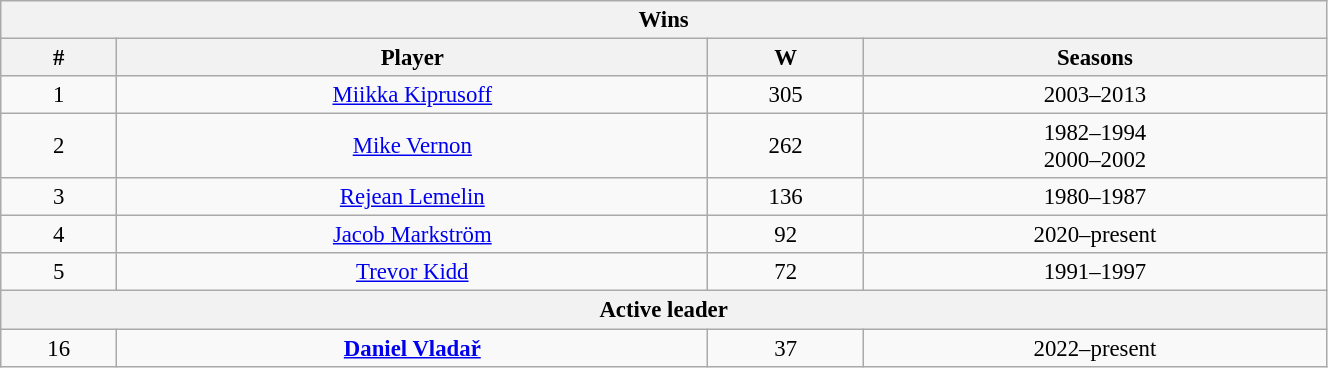<table class="wikitable" style="text-align: center; font-size: 95%" width="70%">
<tr>
<th colspan="4">Wins</th>
</tr>
<tr>
<th>#</th>
<th>Player</th>
<th>W</th>
<th>Seasons</th>
</tr>
<tr>
<td>1</td>
<td><a href='#'>Miikka Kiprusoff</a></td>
<td>305</td>
<td>2003–2013</td>
</tr>
<tr>
<td>2</td>
<td><a href='#'>Mike Vernon</a></td>
<td>262</td>
<td>1982–1994<br>2000–2002</td>
</tr>
<tr>
<td>3</td>
<td><a href='#'>Rejean Lemelin</a></td>
<td>136</td>
<td>1980–1987</td>
</tr>
<tr>
<td>4</td>
<td><a href='#'>Jacob Markström</a></td>
<td>92</td>
<td>2020–present</td>
</tr>
<tr>
<td>5</td>
<td><a href='#'>Trevor Kidd</a></td>
<td>72</td>
<td>1991–1997</td>
</tr>
<tr>
<th colspan="4">Active leader</th>
</tr>
<tr>
<td>16</td>
<td><strong><a href='#'>Daniel Vladař</a></strong></td>
<td>37</td>
<td>2022–present</td>
</tr>
</table>
